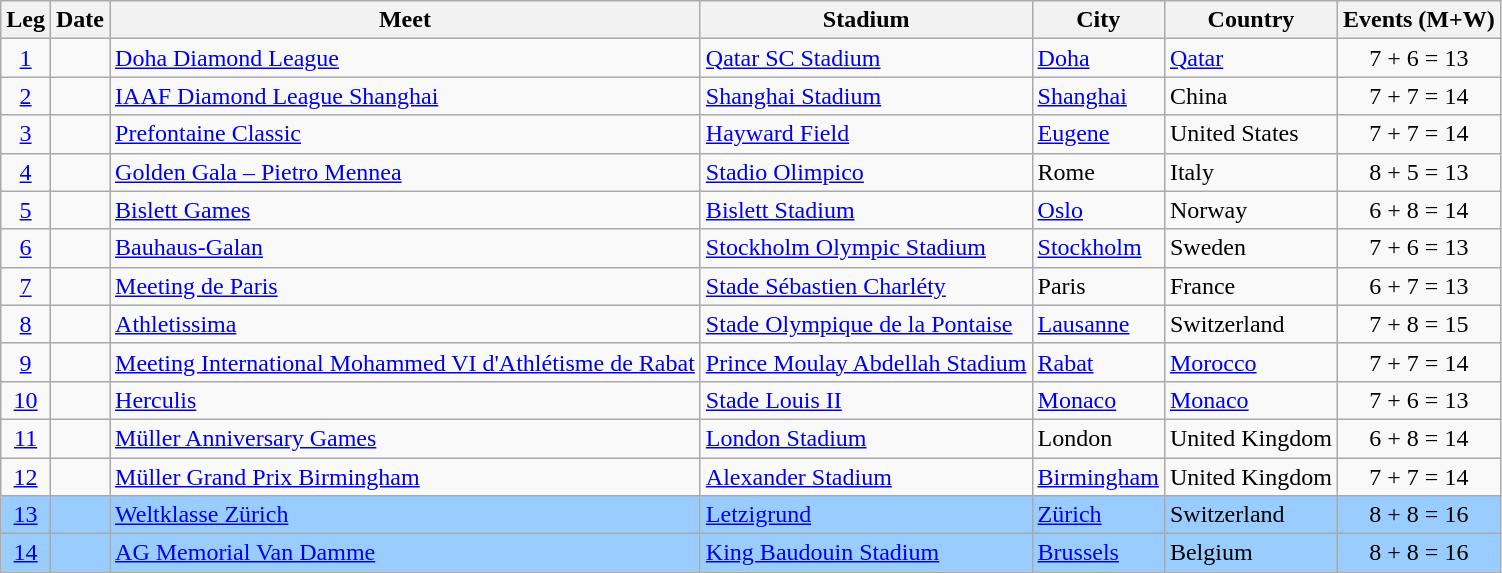<table class="wikitable sortable">
<tr>
<th>Leg</th>
<th>Date</th>
<th>Meet</th>
<th>Stadium</th>
<th>City</th>
<th>Country</th>
<th>Events (M+W)</th>
</tr>
<tr>
<td align=center><a href='#'>1</a></td>
<td></td>
<td><a href='#'>Doha Diamond League</a></td>
<td><a href='#'>Qatar SC Stadium</a></td>
<td><a href='#'>Doha</a></td>
<td><a href='#'>Qatar</a></td>
<td align=center>7 + 6 = 13</td>
</tr>
<tr>
<td align=center><a href='#'>2</a></td>
<td></td>
<td><a href='#'>IAAF Diamond League Shanghai</a></td>
<td><a href='#'>Shanghai Stadium</a></td>
<td><a href='#'>Shanghai</a></td>
<td>China</td>
<td align=center>7 + 7 = 14</td>
</tr>
<tr>
<td align=center><a href='#'>3</a></td>
<td></td>
<td><a href='#'>Prefontaine Classic</a></td>
<td><a href='#'>Hayward Field</a></td>
<td><a href='#'>Eugene</a></td>
<td>United States</td>
<td align=center>7 + 7 = 14</td>
</tr>
<tr>
<td align=center><a href='#'>4</a></td>
<td></td>
<td><a href='#'>Golden Gala – Pietro Mennea</a></td>
<td><a href='#'>Stadio Olimpico</a></td>
<td>Rome</td>
<td>Italy</td>
<td align=center>8 + 5 = 13</td>
</tr>
<tr>
<td align=center><a href='#'>5</a></td>
<td></td>
<td><a href='#'>Bislett Games</a></td>
<td><a href='#'>Bislett Stadium</a></td>
<td><a href='#'>Oslo</a></td>
<td>Norway</td>
<td align=center>6 + 8 = 14</td>
</tr>
<tr>
<td align=center><a href='#'>6</a></td>
<td></td>
<td><a href='#'>Bauhaus-Galan</a></td>
<td><a href='#'>Stockholm Olympic Stadium</a></td>
<td><a href='#'>Stockholm</a></td>
<td>Sweden</td>
<td align=center>7 + 6 = 13</td>
</tr>
<tr>
<td align=center><a href='#'>7</a></td>
<td></td>
<td><a href='#'>Meeting de Paris</a></td>
<td><a href='#'>Stade Sébastien Charléty</a></td>
<td>Paris</td>
<td>France</td>
<td align=center>6 + 7 = 13</td>
</tr>
<tr>
<td align=center><a href='#'>8</a></td>
<td></td>
<td><a href='#'>Athletissima</a></td>
<td><a href='#'>Stade Olympique de la Pontaise</a></td>
<td><a href='#'>Lausanne</a></td>
<td>Switzerland</td>
<td align=center>7 + 8 = 15</td>
</tr>
<tr>
<td align=center><a href='#'>9</a></td>
<td></td>
<td><a href='#'>Meeting International Mohammed VI d'Athlétisme de Rabat</a></td>
<td><a href='#'>Prince Moulay Abdellah Stadium</a></td>
<td><a href='#'>Rabat</a></td>
<td><a href='#'>Morocco</a></td>
<td align=center>7 + 7 = 14</td>
</tr>
<tr>
<td align=center><a href='#'>10</a></td>
<td></td>
<td><a href='#'>Herculis</a></td>
<td><a href='#'>Stade Louis II</a></td>
<td><a href='#'>Monaco</a></td>
<td><a href='#'>Monaco</a></td>
<td align=center>7 + 6 = 13</td>
</tr>
<tr>
<td align=center><a href='#'>11</a></td>
<td></td>
<td><a href='#'>Müller Anniversary Games</a></td>
<td><a href='#'>London Stadium</a></td>
<td>London</td>
<td>United Kingdom</td>
<td align=center>6 + 8 = 14</td>
</tr>
<tr>
<td align=center><a href='#'>12</a></td>
<td></td>
<td><a href='#'>Müller Grand Prix Birmingham</a></td>
<td><a href='#'>Alexander Stadium</a></td>
<td><a href='#'>Birmingham</a></td>
<td>United Kingdom</td>
<td align=center>7 + 7 = 14</td>
</tr>
<tr bgcolor=#9acdff>
<td align=center><a href='#'>13</a></td>
<td></td>
<td><a href='#'>Weltklasse Zürich</a></td>
<td><a href='#'>Letzigrund</a></td>
<td><a href='#'>Zürich</a></td>
<td>Switzerland</td>
<td align=center>8 + 8 = 16</td>
</tr>
<tr bgcolor=#9acdff>
<td align=center><a href='#'>14</a></td>
<td></td>
<td><a href='#'>AG Memorial Van Damme</a></td>
<td><a href='#'>King Baudouin Stadium</a></td>
<td><a href='#'>Brussels</a></td>
<td>Belgium</td>
<td align=center>8 + 8 = 16</td>
</tr>
</table>
